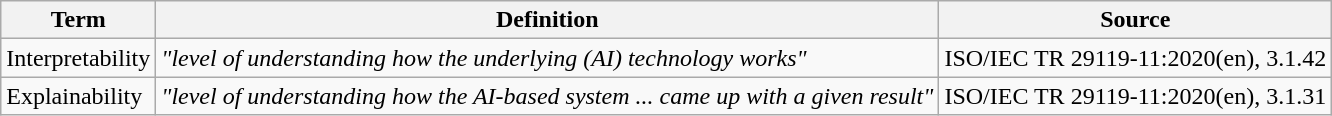<table class="wikitable sortable">
<tr>
<th>Term</th>
<th>Definition</th>
<th>Source</th>
</tr>
<tr>
<td>Interpretability</td>
<td><em>"level of understanding how the underlying (AI) technology works"</em></td>
<td>ISO/IEC TR 29119-11:2020(en), 3.1.42</td>
</tr>
<tr>
<td>Explainability</td>
<td><em>"level of understanding how the AI-based system ... came up with a given result"</em></td>
<td>ISO/IEC TR 29119-11:2020(en), 3.1.31</td>
</tr>
</table>
